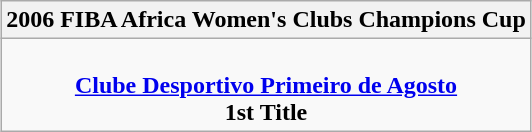<table class=wikitable style="text-align:center; margin:auto">
<tr>
<th>2006 FIBA Africa Women's Clubs Champions Cup</th>
</tr>
<tr>
<td><br><strong><a href='#'>Clube Desportivo Primeiro de Agosto</a></strong><br><strong>1st Title</strong></td>
</tr>
</table>
